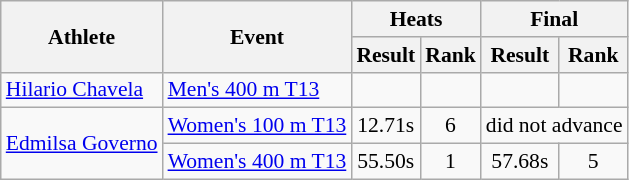<table class=wikitable style="font-size:90%">
<tr>
<th rowspan="2">Athlete</th>
<th rowspan="2">Event</th>
<th colspan="2">Heats</th>
<th colspan="2">Final</th>
</tr>
<tr>
<th>Result</th>
<th>Rank</th>
<th>Result</th>
<th>Rank</th>
</tr>
<tr align=center>
<td align=left><a href='#'>Hilario Chavela</a></td>
<td align=left><a href='#'>Men's 400 m T13</a></td>
<td></td>
<td></td>
<td></td>
<td></td>
</tr>
<tr align=center>
<td align=left rowspan=2><a href='#'>Edmilsa Governo</a></td>
<td align=left><a href='#'>Women's 100 m T13</a></td>
<td>12.71s</td>
<td>6</td>
<td colspan=2>did not advance</td>
</tr>
<tr align=center>
<td align=left><a href='#'>Women's 400 m T13</a></td>
<td>55.50s</td>
<td>1</td>
<td>57.68s</td>
<td>5</td>
</tr>
</table>
